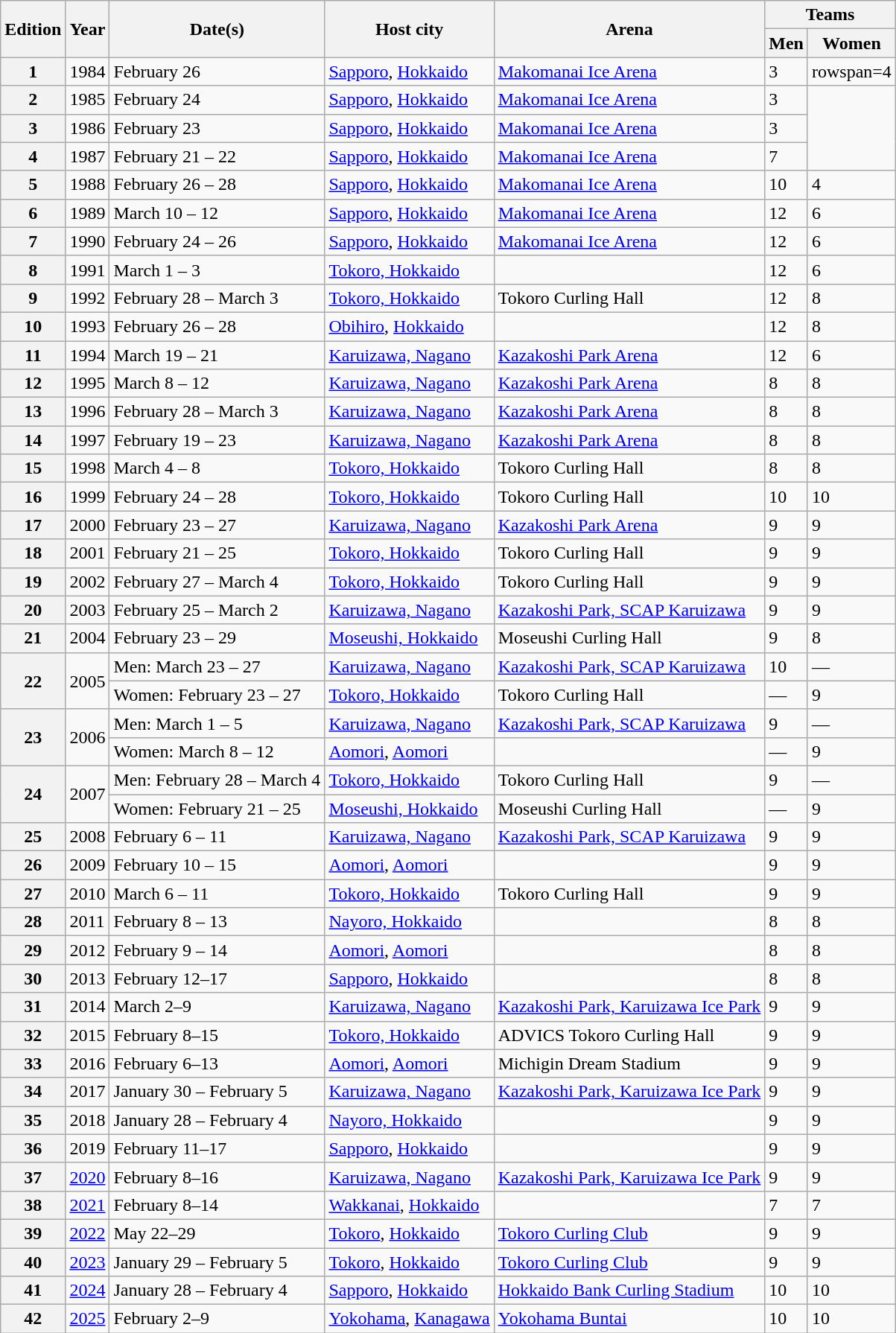<table class="wikitable">
<tr>
<th rowspan=2>Edition</th>
<th rowspan=2>Year</th>
<th rowspan=2>Date(s)</th>
<th rowspan=2>Host city</th>
<th rowspan=2>Arena</th>
<th colspan=2>Teams</th>
</tr>
<tr>
<th>Men</th>
<th>Women</th>
</tr>
<tr>
<th>1</th>
<td>1984</td>
<td>February 26</td>
<td><a href='#'>Sapporo</a>, <a href='#'>Hokkaido</a></td>
<td><a href='#'>Makomanai Ice Arena</a></td>
<td>3</td>
<td>rowspan=4 </td>
</tr>
<tr>
<th>2</th>
<td>1985</td>
<td>February 24</td>
<td><a href='#'>Sapporo</a>, <a href='#'>Hokkaido</a></td>
<td><a href='#'>Makomanai Ice Arena</a></td>
<td>3</td>
</tr>
<tr>
<th>3</th>
<td>1986</td>
<td>February 23</td>
<td><a href='#'>Sapporo</a>, <a href='#'>Hokkaido</a></td>
<td><a href='#'>Makomanai Ice Arena</a></td>
<td>3</td>
</tr>
<tr>
<th>4</th>
<td>1987</td>
<td>February 21 – 22</td>
<td><a href='#'>Sapporo</a>, <a href='#'>Hokkaido</a></td>
<td><a href='#'>Makomanai Ice Arena</a></td>
<td>7</td>
</tr>
<tr>
<th>5</th>
<td>1988</td>
<td>February 26 – 28</td>
<td><a href='#'>Sapporo</a>, <a href='#'>Hokkaido</a></td>
<td><a href='#'>Makomanai Ice Arena</a></td>
<td>10</td>
<td>4</td>
</tr>
<tr>
<th>6</th>
<td>1989</td>
<td>March 10 – 12</td>
<td><a href='#'>Sapporo</a>, <a href='#'>Hokkaido</a></td>
<td><a href='#'>Makomanai Ice Arena</a></td>
<td>12</td>
<td>6</td>
</tr>
<tr>
<th>7</th>
<td>1990</td>
<td>February 24 – 26</td>
<td><a href='#'>Sapporo</a>, <a href='#'>Hokkaido</a></td>
<td><a href='#'>Makomanai Ice Arena</a></td>
<td>12</td>
<td>6</td>
</tr>
<tr>
<th>8</th>
<td>1991</td>
<td>March 1 – 3</td>
<td><a href='#'>Tokoro, Hokkaido</a></td>
<td></td>
<td>12</td>
<td>6</td>
</tr>
<tr>
<th>9</th>
<td>1992</td>
<td>February 28 – March 3</td>
<td><a href='#'>Tokoro, Hokkaido</a></td>
<td>Tokoro Curling Hall</td>
<td>12</td>
<td>8</td>
</tr>
<tr>
<th>10</th>
<td>1993</td>
<td>February 26 – 28</td>
<td><a href='#'>Obihiro</a>, <a href='#'>Hokkaido</a></td>
<td></td>
<td>12</td>
<td>8</td>
</tr>
<tr>
<th>11</th>
<td>1994</td>
<td>March 19 – 21</td>
<td><a href='#'>Karuizawa, Nagano</a></td>
<td><a href='#'>Kazakoshi Park Arena</a></td>
<td>12</td>
<td>6</td>
</tr>
<tr>
<th>12</th>
<td>1995</td>
<td>March 8 – 12</td>
<td><a href='#'>Karuizawa, Nagano</a></td>
<td><a href='#'>Kazakoshi Park Arena</a></td>
<td>8</td>
<td>8</td>
</tr>
<tr>
<th>13</th>
<td>1996</td>
<td>February 28 – March 3</td>
<td><a href='#'>Karuizawa, Nagano</a></td>
<td><a href='#'>Kazakoshi Park Arena</a></td>
<td>8</td>
<td>8</td>
</tr>
<tr>
<th>14</th>
<td>1997</td>
<td>February 19 – 23</td>
<td><a href='#'>Karuizawa, Nagano</a></td>
<td><a href='#'>Kazakoshi Park Arena</a></td>
<td>8</td>
<td>8</td>
</tr>
<tr>
<th>15</th>
<td>1998</td>
<td>March 4 – 8</td>
<td><a href='#'>Tokoro, Hokkaido</a></td>
<td>Tokoro Curling Hall</td>
<td>8</td>
<td>8</td>
</tr>
<tr>
<th>16</th>
<td>1999</td>
<td>February 24 – 28</td>
<td><a href='#'>Tokoro, Hokkaido</a></td>
<td>Tokoro Curling Hall</td>
<td>10</td>
<td>10</td>
</tr>
<tr>
<th>17</th>
<td>2000</td>
<td>February 23 – 27</td>
<td><a href='#'>Karuizawa, Nagano</a></td>
<td><a href='#'>Kazakoshi Park Arena</a></td>
<td>9</td>
<td>9</td>
</tr>
<tr>
<th>18</th>
<td>2001</td>
<td>February 21 – 25</td>
<td><a href='#'>Tokoro, Hokkaido</a></td>
<td>Tokoro Curling Hall</td>
<td>9</td>
<td>9</td>
</tr>
<tr>
<th>19</th>
<td>2002</td>
<td>February 27 – March 4</td>
<td><a href='#'>Tokoro, Hokkaido</a></td>
<td>Tokoro Curling Hall</td>
<td>9</td>
<td>9</td>
</tr>
<tr>
<th>20</th>
<td>2003</td>
<td>February 25 – March 2</td>
<td><a href='#'>Karuizawa, Nagano</a></td>
<td><a href='#'>Kazakoshi Park, SCAP Karuizawa</a></td>
<td>9</td>
<td>9</td>
</tr>
<tr>
<th>21</th>
<td>2004</td>
<td>February 23 – 29</td>
<td><a href='#'>Moseushi, Hokkaido</a></td>
<td>Moseushi Curling Hall</td>
<td>9</td>
<td>8</td>
</tr>
<tr>
<th rowspan=2>22</th>
<td rowspan=2>2005</td>
<td>Men: March 23 – 27</td>
<td><a href='#'>Karuizawa, Nagano</a></td>
<td><a href='#'>Kazakoshi Park, SCAP Karuizawa</a></td>
<td>10</td>
<td>—</td>
</tr>
<tr>
<td>Women: February 23 – 27</td>
<td><a href='#'>Tokoro, Hokkaido</a></td>
<td>Tokoro Curling Hall</td>
<td>—</td>
<td>9</td>
</tr>
<tr>
<th rowspan=2>23</th>
<td rowspan=2>2006</td>
<td>Men: March 1 – 5</td>
<td><a href='#'>Karuizawa, Nagano</a></td>
<td><a href='#'>Kazakoshi Park, SCAP Karuizawa</a></td>
<td>9</td>
<td>—</td>
</tr>
<tr>
<td>Women: March 8 – 12</td>
<td><a href='#'>Aomori</a>, <a href='#'>Aomori</a></td>
<td></td>
<td>—</td>
<td>9</td>
</tr>
<tr>
<th rowspan=2>24</th>
<td rowspan=2>2007</td>
<td>Men: February 28 – March 4</td>
<td><a href='#'>Tokoro, Hokkaido</a></td>
<td>Tokoro Curling Hall</td>
<td>9</td>
<td>—</td>
</tr>
<tr>
<td>Women: February 21 – 25</td>
<td><a href='#'>Moseushi, Hokkaido</a></td>
<td>Moseushi Curling Hall</td>
<td>—</td>
<td>9</td>
</tr>
<tr>
<th>25</th>
<td>2008</td>
<td>February 6 – 11</td>
<td><a href='#'>Karuizawa, Nagano</a></td>
<td><a href='#'>Kazakoshi Park, SCAP Karuizawa</a></td>
<td>9</td>
<td>9</td>
</tr>
<tr>
<th>26</th>
<td>2009</td>
<td>February 10 – 15</td>
<td><a href='#'>Aomori</a>, <a href='#'>Aomori</a></td>
<td></td>
<td>9</td>
<td>9</td>
</tr>
<tr>
<th>27</th>
<td>2010</td>
<td>March 6 – 11</td>
<td><a href='#'>Tokoro, Hokkaido</a></td>
<td>Tokoro Curling Hall</td>
<td>9</td>
<td>9</td>
</tr>
<tr>
<th>28</th>
<td>2011</td>
<td>February 8 – 13</td>
<td><a href='#'>Nayoro, Hokkaido</a></td>
<td></td>
<td>8</td>
<td>8</td>
</tr>
<tr>
<th>29</th>
<td>2012</td>
<td>February 9 – 14</td>
<td><a href='#'>Aomori</a>, <a href='#'>Aomori</a></td>
<td></td>
<td>8</td>
<td>8</td>
</tr>
<tr>
<th>30</th>
<td>2013</td>
<td>February 12–17</td>
<td><a href='#'>Sapporo</a>, <a href='#'>Hokkaido</a></td>
<td></td>
<td>8</td>
<td>8</td>
</tr>
<tr>
<th>31</th>
<td>2014</td>
<td>March 2–9</td>
<td><a href='#'>Karuizawa, Nagano</a></td>
<td><a href='#'>Kazakoshi Park, Karuizawa Ice Park</a></td>
<td>9</td>
<td>9</td>
</tr>
<tr>
<th>32</th>
<td>2015</td>
<td>February 8–15</td>
<td><a href='#'>Tokoro, Hokkaido</a></td>
<td>ADVICS Tokoro Curling Hall</td>
<td>9</td>
<td>9</td>
</tr>
<tr>
<th>33</th>
<td>2016</td>
<td>February 6–13</td>
<td><a href='#'>Aomori</a>, <a href='#'>Aomori</a></td>
<td>Michigin Dream Stadium</td>
<td>9</td>
<td>9</td>
</tr>
<tr>
<th>34</th>
<td>2017</td>
<td>January 30 – February 5</td>
<td><a href='#'>Karuizawa, Nagano</a></td>
<td><a href='#'>Kazakoshi Park, Karuizawa Ice Park</a></td>
<td>9</td>
<td>9</td>
</tr>
<tr>
<th>35</th>
<td>2018</td>
<td>January 28 – February 4</td>
<td><a href='#'>Nayoro, Hokkaido</a></td>
<td></td>
<td>9</td>
<td>9</td>
</tr>
<tr>
<th>36</th>
<td>2019</td>
<td>February 11–17</td>
<td><a href='#'>Sapporo</a>, <a href='#'>Hokkaido</a></td>
<td></td>
<td>9</td>
<td>9</td>
</tr>
<tr>
<th>37</th>
<td><a href='#'>2020</a></td>
<td>February 8–16</td>
<td><a href='#'>Karuizawa, Nagano</a></td>
<td><a href='#'>Kazakoshi Park, Karuizawa Ice Park</a></td>
<td>9</td>
<td>9</td>
</tr>
<tr>
<th>38</th>
<td><a href='#'>2021</a></td>
<td>February 8–14</td>
<td><a href='#'>Wakkanai</a>, <a href='#'>Hokkaido</a></td>
<td></td>
<td>7</td>
<td>7</td>
</tr>
<tr>
<th>39</th>
<td><a href='#'>2022</a></td>
<td>May 22–29</td>
<td><a href='#'>Tokoro</a>, <a href='#'>Hokkaido</a></td>
<td><a href='#'>Tokoro Curling Club</a></td>
<td>9</td>
<td>9</td>
</tr>
<tr>
<th>40</th>
<td><a href='#'>2023</a></td>
<td>January 29 – February 5</td>
<td><a href='#'>Tokoro</a>, <a href='#'>Hokkaido</a></td>
<td><a href='#'>Tokoro Curling Club</a></td>
<td>9</td>
<td>9</td>
</tr>
<tr>
<th>41</th>
<td><a href='#'>2024</a></td>
<td>January 28 – February 4</td>
<td><a href='#'>Sapporo</a>, <a href='#'>Hokkaido</a></td>
<td><a href='#'>Hokkaido Bank Curling Stadium</a></td>
<td>10</td>
<td>10</td>
</tr>
<tr>
<th>42</th>
<td><a href='#'>2025</a></td>
<td>February 2–9</td>
<td><a href='#'>Yokohama</a>, <a href='#'>Kanagawa</a></td>
<td><a href='#'>Yokohama Buntai</a></td>
<td>10</td>
<td>10</td>
</tr>
</table>
